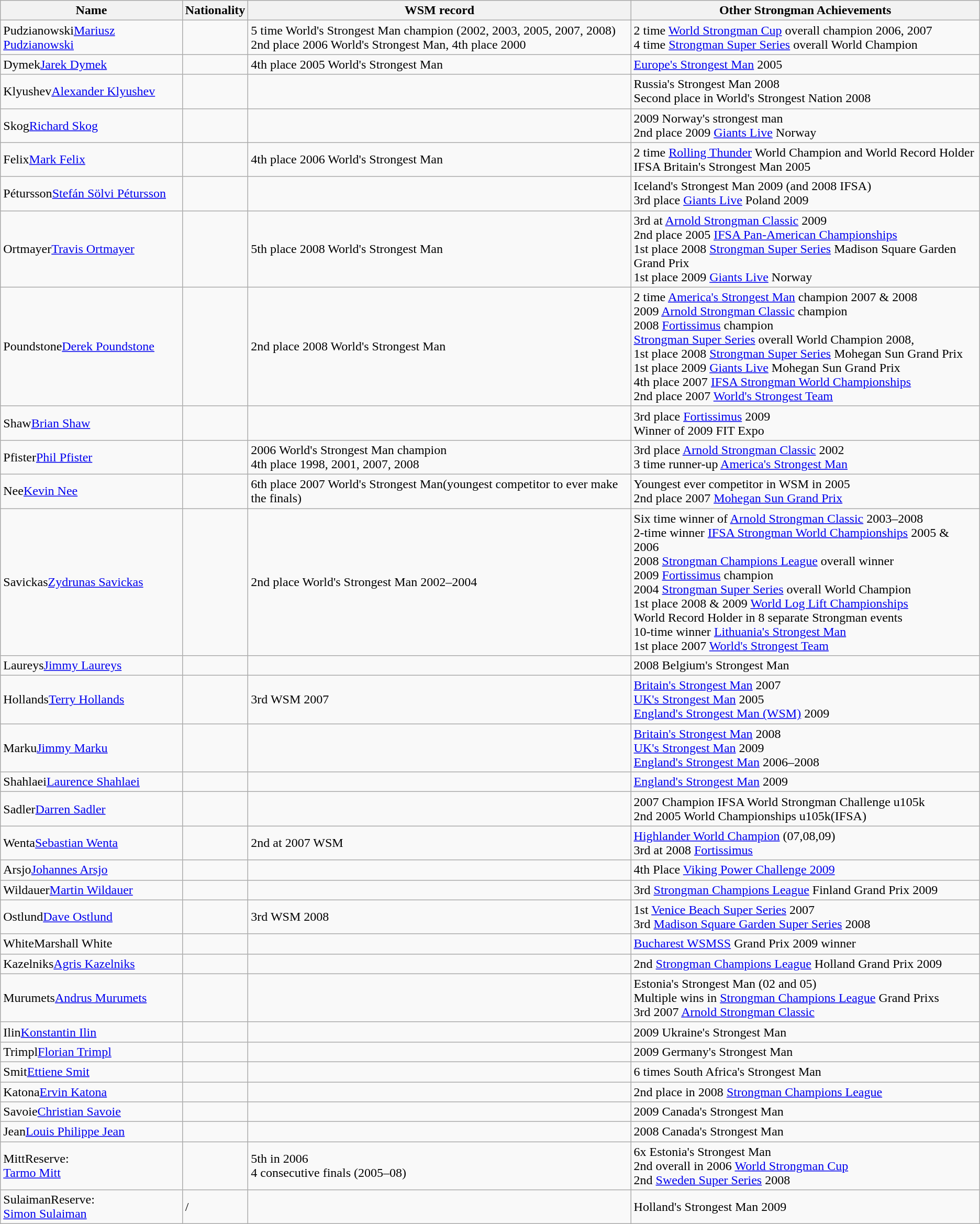<table class="sortable wikitable" align="center">
<tr>
<th>Name</th>
<th>Nationality</th>
<th>WSM record</th>
<th>Other Strongman Achievements</th>
</tr>
<tr>
<td><span>Pudzianowski</span><a href='#'>Mariusz Pudzianowski</a></td>
<td></td>
<td>5 time World's Strongest Man champion (2002, 2003, 2005, 2007, 2008)<br>2nd place 2006 World's Strongest Man, 4th place 2000</td>
<td>2 time <a href='#'>World Strongman Cup</a> overall champion 2006, 2007<br>4 time <a href='#'>Strongman Super Series</a> overall World Champion</td>
</tr>
<tr>
<td><span>Dymek</span><a href='#'>Jarek Dymek</a></td>
<td></td>
<td>4th place 2005 World's Strongest Man</td>
<td><a href='#'>Europe's Strongest Man</a> 2005</td>
</tr>
<tr>
<td><span>Klyushev</span><a href='#'>Alexander Klyushev</a></td>
<td></td>
<td></td>
<td>Russia's Strongest Man 2008<br> Second place in World's Strongest Nation 2008</td>
</tr>
<tr>
<td><span>Skog</span><a href='#'>Richard Skog</a></td>
<td></td>
<td></td>
<td>2009 Norway's strongest man<br>2nd place 2009 <a href='#'>Giants Live</a> Norway</td>
</tr>
<tr>
<td><span>Felix</span><a href='#'>Mark Felix</a></td>
<td></td>
<td>4th place 2006 World's Strongest Man</td>
<td>2 time <a href='#'>Rolling Thunder</a> World Champion and World Record Holder<br>IFSA Britain's Strongest Man 2005</td>
</tr>
<tr>
<td><span>Pétursson</span><a href='#'>Stefán Sölvi Pétursson</a></td>
<td></td>
<td></td>
<td>Iceland's Strongest Man 2009 (and 2008 IFSA)<br>3rd place <a href='#'>Giants Live</a> Poland 2009</td>
</tr>
<tr>
<td><span>Ortmayer</span><a href='#'>Travis Ortmayer</a></td>
<td></td>
<td>5th place 2008 World's Strongest Man</td>
<td>3rd at <a href='#'>Arnold Strongman Classic</a> 2009<br>2nd place 2005 <a href='#'>IFSA Pan-American Championships</a><br>1st place 2008 <a href='#'>Strongman Super Series</a> Madison Square Garden Grand Prix<br>1st place 2009 <a href='#'>Giants Live</a> Norway</td>
</tr>
<tr>
<td><span>Poundstone</span><a href='#'>Derek Poundstone</a></td>
<td></td>
<td>2nd place 2008 World's Strongest Man</td>
<td>2 time <a href='#'>America's Strongest Man</a> champion 2007 & 2008<br>2009 <a href='#'>Arnold Strongman Classic</a> champion<br>2008 <a href='#'>Fortissimus</a> champion<br><a href='#'>Strongman Super Series</a> overall World Champion 2008,<br>1st place 2008 <a href='#'>Strongman Super Series</a> Mohegan Sun Grand Prix<br>1st place 2009 <a href='#'>Giants Live</a> Mohegan Sun Grand Prix<br>4th place 2007 <a href='#'>IFSA Strongman World Championships</a><br>2nd place 2007 <a href='#'>World's Strongest Team</a></td>
</tr>
<tr>
<td><span>Shaw</span><a href='#'>Brian Shaw</a></td>
<td></td>
<td></td>
<td>3rd place <a href='#'>Fortissimus</a> 2009<br>Winner of 2009 FIT Expo</td>
</tr>
<tr>
<td><span>Pfister</span><a href='#'>Phil Pfister</a></td>
<td></td>
<td>2006 World's Strongest Man champion<br>4th place 1998, 2001, 2007, 2008</td>
<td>3rd place <a href='#'>Arnold Strongman Classic</a> 2002<br>3 time runner-up <a href='#'>America's Strongest Man</a></td>
</tr>
<tr>
<td><span>Nee</span><a href='#'>Kevin Nee</a></td>
<td></td>
<td>6th place 2007 World's Strongest Man(youngest competitor to ever make the finals)</td>
<td>Youngest ever competitor in WSM in 2005<br>2nd place 2007 <a href='#'>Mohegan Sun Grand Prix</a></td>
</tr>
<tr>
<td><span>Savickas</span><a href='#'>Zydrunas Savickas</a></td>
<td></td>
<td>2nd place World's Strongest Man 2002–2004</td>
<td>Six time winner of <a href='#'>Arnold Strongman Classic</a> 2003–2008<br>2-time winner <a href='#'>IFSA Strongman World Championships</a> 2005 & 2006<br>2008 <a href='#'>Strongman Champions League</a> overall winner<br>2009 <a href='#'>Fortissimus</a> champion<br>2004 <a href='#'>Strongman Super Series</a> overall World Champion<br>1st place 2008 & 2009 <a href='#'>World Log Lift Championships</a><br>World Record Holder in 8 separate Strongman events<br>10-time winner <a href='#'>Lithuania's Strongest Man</a><br>1st place 2007 <a href='#'>World's Strongest Team</a></td>
</tr>
<tr>
<td><span>Laureys</span><a href='#'>Jimmy Laureys</a></td>
<td></td>
<td></td>
<td>2008 Belgium's Strongest Man</td>
</tr>
<tr>
<td><span>Hollands</span><a href='#'>Terry Hollands</a></td>
<td></td>
<td>3rd WSM 2007</td>
<td><a href='#'>Britain's Strongest Man</a> 2007<br><a href='#'>UK's Strongest Man</a> 2005<br><a href='#'>England's Strongest Man (WSM)</a> 2009</td>
</tr>
<tr>
<td><span>Marku</span><a href='#'>Jimmy Marku</a></td>
<td></td>
<td></td>
<td><a href='#'>Britain's Strongest Man</a> 2008<br><a href='#'>UK's Strongest Man</a> 2009<br><a href='#'>England's Strongest Man</a> 2006–2008</td>
</tr>
<tr>
<td><span>Shahlaei</span><a href='#'>Laurence Shahlaei</a></td>
<td></td>
<td></td>
<td><a href='#'>England's Strongest Man</a> 2009</td>
</tr>
<tr>
<td><span>Sadler</span><a href='#'>Darren Sadler</a></td>
<td></td>
<td></td>
<td>2007 Champion IFSA World Strongman Challenge u105k<br>2nd 2005 World Championships u105k(IFSA)</td>
</tr>
<tr>
<td><span>Wenta</span><a href='#'>Sebastian Wenta</a></td>
<td></td>
<td>2nd at 2007 WSM</td>
<td><a href='#'>Highlander World Champion</a> (07,08,09)<br>3rd at 2008 <a href='#'>Fortissimus</a></td>
</tr>
<tr>
<td><span>Arsjo</span><a href='#'>Johannes Arsjo</a></td>
<td></td>
<td></td>
<td>4th Place <a href='#'>Viking Power Challenge 2009</a></td>
</tr>
<tr>
<td><span>Wildauer</span><a href='#'>Martin Wildauer</a></td>
<td></td>
<td></td>
<td>3rd <a href='#'>Strongman Champions League</a> Finland Grand Prix 2009</td>
</tr>
<tr>
<td><span>Ostlund</span><a href='#'>Dave Ostlund</a></td>
<td></td>
<td>3rd WSM 2008</td>
<td>1st <a href='#'>Venice Beach Super Series</a> 2007<br>3rd <a href='#'>Madison Square Garden Super Series</a> 2008</td>
</tr>
<tr>
<td><span>White</span>Marshall White</td>
<td></td>
<td></td>
<td><a href='#'>Bucharest WSMSS</a> Grand Prix 2009 winner</td>
</tr>
<tr>
<td><span>Kazelniks</span><a href='#'>Agris Kazelniks</a></td>
<td></td>
<td></td>
<td>2nd <a href='#'>Strongman Champions League</a> Holland Grand Prix 2009</td>
</tr>
<tr>
<td><span>Murumets</span><a href='#'>Andrus Murumets</a></td>
<td></td>
<td></td>
<td>Estonia's Strongest Man (02 and 05)<br>Multiple wins in <a href='#'>Strongman Champions League</a> Grand Prixs<br>3rd 2007 <a href='#'>Arnold Strongman Classic</a></td>
</tr>
<tr>
<td><span>Ilin</span><a href='#'>Konstantin Ilin</a></td>
<td></td>
<td></td>
<td>2009 Ukraine's Strongest Man</td>
</tr>
<tr>
<td><span>Trimpl</span><a href='#'>Florian Trimpl</a></td>
<td></td>
<td></td>
<td>2009 Germany's Strongest Man</td>
</tr>
<tr>
<td><span>Smit</span><a href='#'>Ettiene Smit</a></td>
<td></td>
<td></td>
<td>6 times South Africa's Strongest Man</td>
</tr>
<tr>
<td><span>Katona</span><a href='#'>Ervin Katona</a></td>
<td></td>
<td></td>
<td>2nd place in 2008 <a href='#'>Strongman Champions League</a></td>
</tr>
<tr>
<td><span>Savoie</span><a href='#'>Christian Savoie</a></td>
<td></td>
<td></td>
<td>2009 Canada's Strongest Man</td>
</tr>
<tr>
<td><span>Jean</span><a href='#'>Louis Philippe Jean</a></td>
<td></td>
<td></td>
<td>2008 Canada's Strongest Man</td>
</tr>
<tr>
<td><span>Mitt</span>Reserve:<br><a href='#'>Tarmo Mitt</a></td>
<td></td>
<td>5th in 2006<br>4 consecutive finals (2005–08)</td>
<td>6x Estonia's Strongest Man<br>2nd overall in 2006 <a href='#'>World Strongman Cup</a><br>2nd <a href='#'>Sweden Super Series</a> 2008</td>
</tr>
<tr>
<td><span>Sulaiman</span>Reserve:<br><a href='#'>Simon Sulaiman</a></td>
<td>/</td>
<td></td>
<td>Holland's Strongest Man 2009</td>
</tr>
</table>
